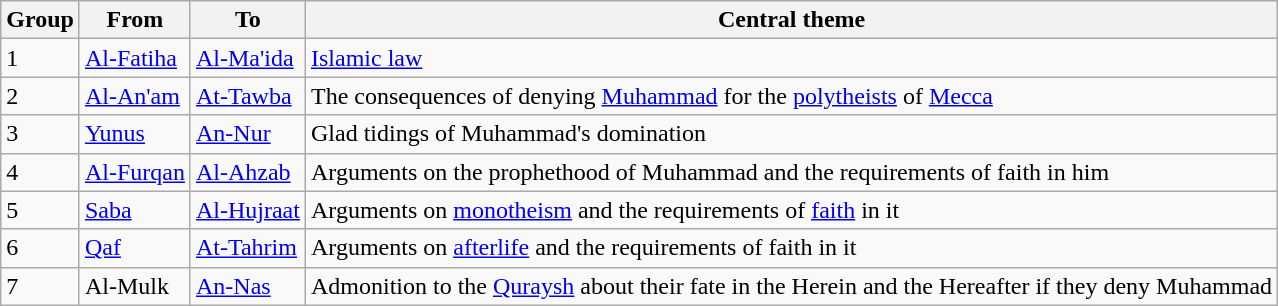<table class="wikitable">
<tr>
<th>Group</th>
<th>From</th>
<th>To</th>
<th>Central theme</th>
</tr>
<tr>
<td>1</td>
<td><a href='#'>Al-Fatiha</a> </td>
<td><a href='#'>Al-Ma'ida</a> </td>
<td><a href='#'>Islamic law</a></td>
</tr>
<tr>
<td>2</td>
<td><a href='#'>Al-An'am</a> </td>
<td><a href='#'>At-Tawba</a> </td>
<td>The consequences of denying <a href='#'>Muhammad</a> for the <a href='#'>polytheists</a> of <a href='#'>Mecca</a></td>
</tr>
<tr>
<td>3</td>
<td><a href='#'>Yunus</a> </td>
<td><a href='#'>An-Nur</a> </td>
<td>Glad tidings of Muhammad's domination</td>
</tr>
<tr>
<td>4</td>
<td><a href='#'>Al-Furqan</a> </td>
<td><a href='#'>Al-Ahzab</a> </td>
<td>Arguments on the prophethood of Muhammad and the requirements of faith in him</td>
</tr>
<tr>
<td>5</td>
<td><a href='#'>Saba</a> </td>
<td><a href='#'>Al-Hujraat</a> </td>
<td>Arguments on <a href='#'>monotheism</a> and the requirements of <a href='#'>faith</a> in it</td>
</tr>
<tr>
<td>6</td>
<td><a href='#'>Qaf</a> </td>
<td><a href='#'>At-Tahrim</a> </td>
<td>Arguments on <a href='#'>afterlife</a> and the requirements of faith in it</td>
</tr>
<tr>
<td>7</td>
<td>Al-Mulk </td>
<td><a href='#'>An-Nas</a> </td>
<td>Admonition to the <a href='#'>Quraysh</a> about their fate in the Herein and the Hereafter if they deny Muhammad</td>
</tr>
</table>
